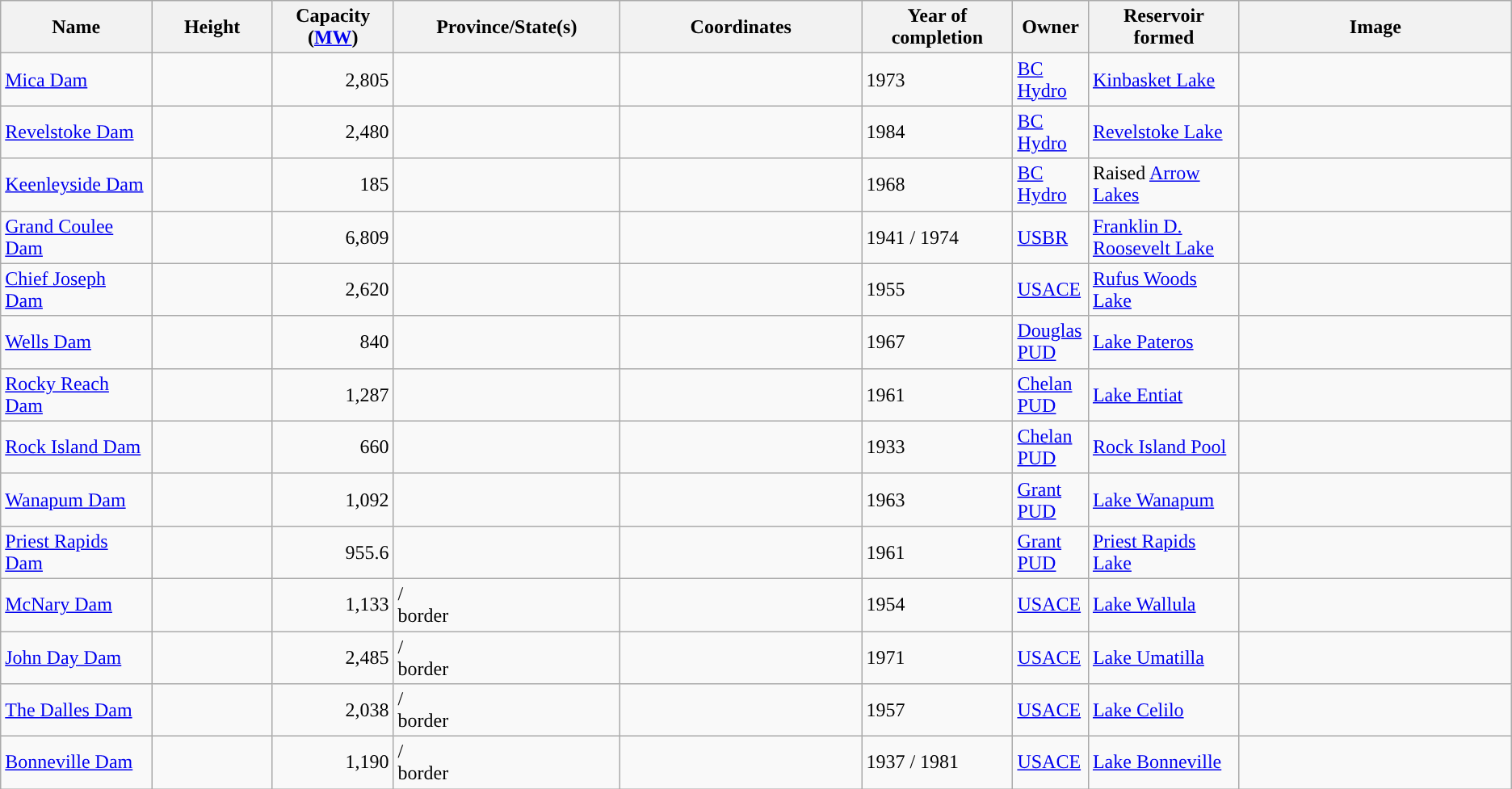<table class="wikitable sortable" border="1">
<tr>
<th width="10%">Name</th>
<th width="8%">Height</th>
<th width="8%" data-sort-type="number">Capacity (<a href='#'>MW</a>)</th>
<th width="15%">Province/State(s)</th>
<th width="16%">Coordinates</th>
<th width="10%">Year of completion</th>
<th width="5%">Owner</th>
<th width="10%">Reservoir formed</th>
<th>Image</th>
</tr>
<tr>
<td><a href='#'>Mica Dam</a></td>
<td></td>
<td align="right">2,805</td>
<td></td>
<td></td>
<td>1973</td>
<td><a href='#'>BC Hydro</a></td>
<td><a href='#'>Kinbasket Lake</a></td>
<td></td>
</tr>
<tr>
<td><a href='#'>Revelstoke Dam</a></td>
<td></td>
<td align="right">2,480</td>
<td></td>
<td></td>
<td>1984</td>
<td><a href='#'>BC Hydro</a></td>
<td><a href='#'>Revelstoke Lake</a></td>
<td></td>
</tr>
<tr>
<td><a href='#'>Keenleyside Dam</a></td>
<td></td>
<td align="right">185</td>
<td></td>
<td></td>
<td>1968</td>
<td><a href='#'>BC Hydro</a></td>
<td>Raised <a href='#'>Arrow Lakes</a></td>
<td></td>
</tr>
<tr>
<td><a href='#'>Grand Coulee Dam</a></td>
<td></td>
<td align="right">6,809</td>
<td></td>
<td></td>
<td>1941 / 1974 </td>
<td><a href='#'>USBR</a></td>
<td><a href='#'>Franklin D. Roosevelt Lake</a></td>
<td></td>
</tr>
<tr>
<td><a href='#'>Chief Joseph Dam</a></td>
<td></td>
<td align="right">2,620</td>
<td></td>
<td></td>
<td>1955</td>
<td><a href='#'>USACE</a></td>
<td><a href='#'>Rufus Woods Lake</a></td>
<td></td>
</tr>
<tr>
<td><a href='#'>Wells Dam</a></td>
<td></td>
<td align="right">840</td>
<td></td>
<td></td>
<td>1967</td>
<td><a href='#'>Douglas PUD</a></td>
<td><a href='#'>Lake Pateros</a></td>
<td></td>
</tr>
<tr>
<td><a href='#'>Rocky Reach Dam</a></td>
<td></td>
<td align="right">1,287</td>
<td></td>
<td></td>
<td>1961</td>
<td><a href='#'>Chelan PUD</a></td>
<td><a href='#'>Lake Entiat</a></td>
<td></td>
</tr>
<tr>
<td><a href='#'>Rock Island Dam</a></td>
<td></td>
<td align="right">660</td>
<td></td>
<td></td>
<td>1933</td>
<td><a href='#'>Chelan PUD</a></td>
<td><a href='#'>Rock Island Pool</a></td>
<td></td>
</tr>
<tr>
<td><a href='#'>Wanapum Dam</a></td>
<td></td>
<td align="right">1,092</td>
<td></td>
<td></td>
<td>1963</td>
<td><a href='#'>Grant PUD</a></td>
<td><a href='#'>Lake Wanapum</a></td>
<td></td>
</tr>
<tr>
<td><a href='#'>Priest Rapids Dam</a></td>
<td></td>
<td align="right">955.6</td>
<td></td>
<td></td>
<td>1961</td>
<td><a href='#'>Grant PUD</a></td>
<td><a href='#'>Priest Rapids Lake</a></td>
<td></td>
</tr>
<tr>
<td><a href='#'>McNary Dam</a></td>
<td></td>
<td align="right">1,133</td>
<td> / <br>  border</td>
<td></td>
<td>1954</td>
<td><a href='#'>USACE</a></td>
<td><a href='#'>Lake Wallula</a></td>
<td></td>
</tr>
<tr>
<td><a href='#'>John Day Dam</a></td>
<td></td>
<td align="right">2,485</td>
<td> / <br>  border</td>
<td></td>
<td>1971</td>
<td><a href='#'>USACE</a></td>
<td><a href='#'>Lake Umatilla</a></td>
<td></td>
</tr>
<tr>
<td><a href='#'>The Dalles Dam</a></td>
<td></td>
<td align="right">2,038</td>
<td> / <br>  border</td>
<td></td>
<td>1957</td>
<td><a href='#'>USACE</a></td>
<td><a href='#'>Lake Celilo</a></td>
<td></td>
</tr>
<tr>
<td><a href='#'>Bonneville Dam</a></td>
<td></td>
<td align="right">1,190</td>
<td> / <br>  border</td>
<td></td>
<td>1937 / 1981 </td>
<td><a href='#'>USACE</a></td>
<td><a href='#'>Lake Bonneville</a></td>
<td></td>
</tr>
</table>
